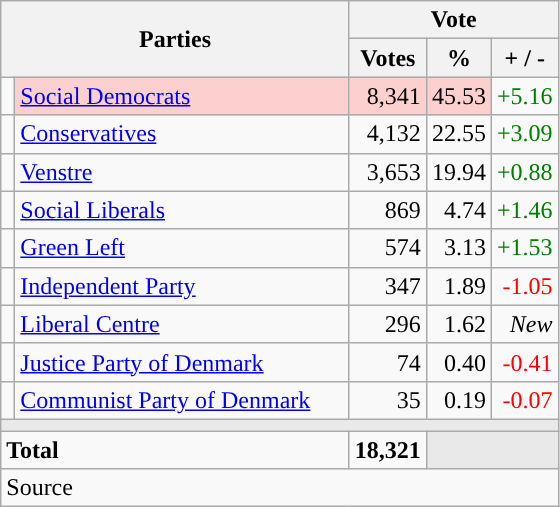<table class="wikitable" style="text-align:right;">
<tr>
<th style="text-align:centre;" rowspan="2" colspan="2" width="225">Parties</th>
<th colspan="3">Vote</th>
</tr>
<tr>
<th width="15">Votes</th>
<th width="15">%</th>
<th width="15">+ / -</th>
</tr>
<tr>
<td width="2" style="color:inherit;background:"></td>
<td bgcolor=#fbd0ce  align="left"><a href='#'>Social Democrats</a></td>
<td bgcolor=#fbd0ce>8,341</td>
<td bgcolor=#fbd0ce>45.53</td>
<td style=color:green;>+5.16</td>
</tr>
<tr>
<td width="2" style="color:inherit;background:"></td>
<td align="left"><a href='#'>Conservatives</a></td>
<td>4,132</td>
<td>22.55</td>
<td style=color:green;>+3.09</td>
</tr>
<tr>
<td width="2" style="color:inherit;background:"></td>
<td align="left"><a href='#'>Venstre</a></td>
<td>3,653</td>
<td>19.94</td>
<td style=color:green;>+0.88</td>
</tr>
<tr>
<td width="2" style="color:inherit;background:"></td>
<td align="left"><a href='#'>Social Liberals</a></td>
<td>869</td>
<td>4.74</td>
<td style=color:green;>+1.46</td>
</tr>
<tr>
<td width="2" style="color:inherit;background:"></td>
<td align="left"><a href='#'>Green Left</a></td>
<td>574</td>
<td>3.13</td>
<td style=color:green;>+1.53</td>
</tr>
<tr>
<td width="2" style="color:inherit;background:"></td>
<td align="left"><a href='#'>Independent Party</a></td>
<td>347</td>
<td>1.89</td>
<td style=color:red;>-1.05</td>
</tr>
<tr>
<td width="2" style="color:inherit;background:"></td>
<td align="left"><a href='#'>Liberal Centre</a></td>
<td>296</td>
<td>1.62</td>
<td><em>New</em></td>
</tr>
<tr>
<td width="2" style="color:inherit;background:"></td>
<td align="left"><a href='#'>Justice Party of Denmark</a></td>
<td>74</td>
<td>0.40</td>
<td style=color:red;>-0.41</td>
</tr>
<tr>
<td width="2" style="color:inherit;background:"></td>
<td align="left"><a href='#'>Communist Party of Denmark</a></td>
<td>35</td>
<td>0.19</td>
<td style=color:red;>-0.07</td>
</tr>
<tr>
<td colspan="7" bgcolor="#E9E9E9"></td>
</tr>
<tr>
<td align="left" colspan="2"><strong>Total</strong></td>
<td><strong>18,321</strong></td>
<td bgcolor="#E9E9E9" colspan="2"></td>
</tr>
<tr>
<td align="left" colspan="6">Source</td>
</tr>
</table>
